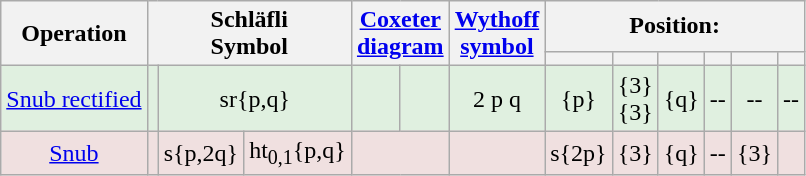<table class="wikitable" valign=center>
<tr>
<th rowspan=2>Operation</th>
<th rowspan=2 colspan=3>Schläfli<br>Symbol</th>
<th rowspan=2 colspan=2><a href='#'>Coxeter<br>diagram</a></th>
<th rowspan=2><a href='#'>Wythoff<br>symbol</a></th>
<th colspan=7>Position: </th>
</tr>
<tr BGCOLOR="#f0e0e0" align=center>
<th></th>
<th></th>
<th></th>
<th></th>
<th></th>
<th></th>
</tr>
<tr BGCOLOR="#e0f0e0" align=center>
<td><a href='#'>Snub rectified</a></td>
<td></td>
<td colspan=2>sr{p,q}</td>
<td></td>
<td></td>
<td> 2 p q</td>
<td>{p}</td>
<td>{3}<br>{3}</td>
<td>{q}</td>
<td>--</td>
<td>--</td>
<td>--</td>
</tr>
<tr BGCOLOR="#f0e0e0" align=center>
<td><a href='#'>Snub</a></td>
<td></td>
<td>s{p,2q}</td>
<td>ht<sub>0,1</sub>{p,q}</td>
<td colspan=2></td>
<td></td>
<td>s{2p}</td>
<td>{3}</td>
<td>{q}</td>
<td>--</td>
<td>{3}</td>
<td></td>
</tr>
</table>
